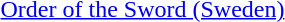<table>
<tr>
<td rowspan=2 style="width:60px; vertical-align:top;"></td>
<td><a href='#'> Order of the Sword (Sweden)</a></td>
</tr>
<tr>
</tr>
</table>
